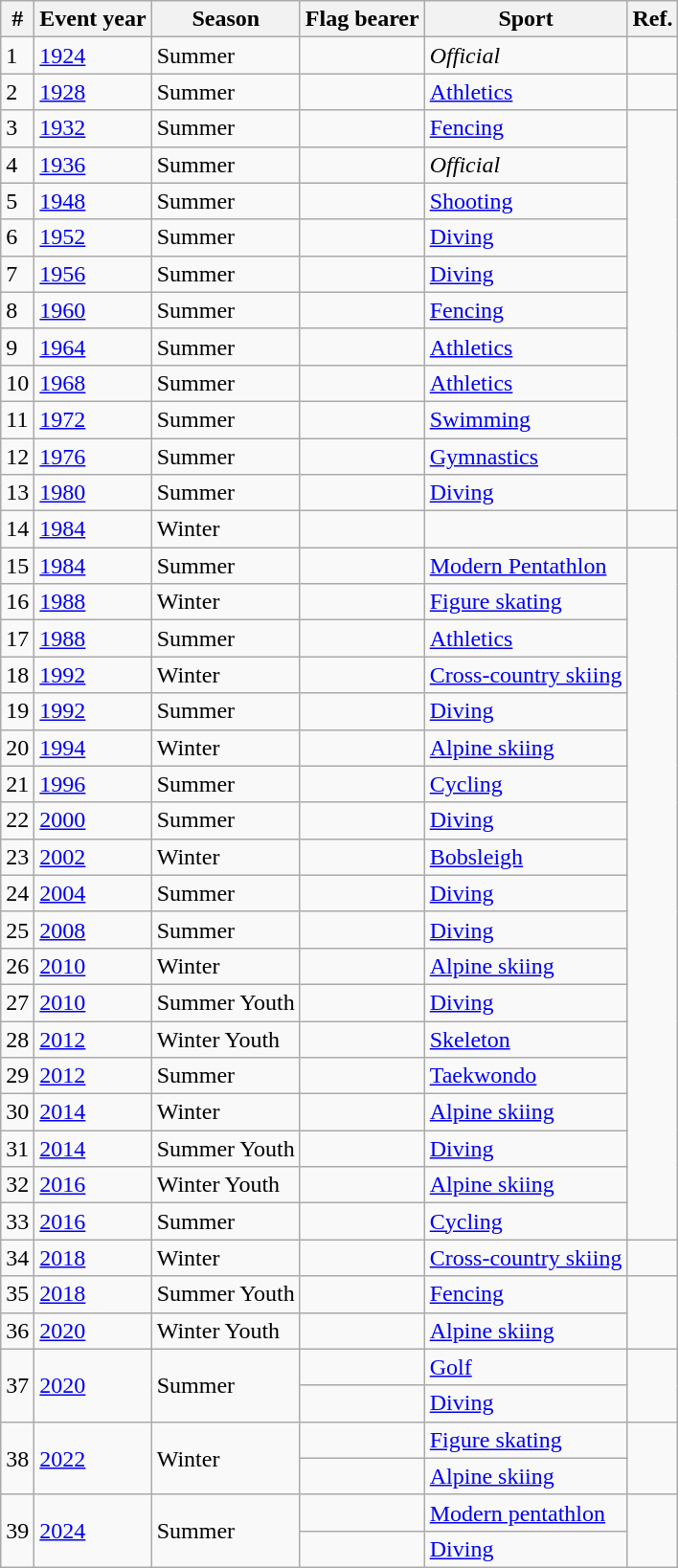<table class="wikitable sortable">
<tr>
<th>#</th>
<th>Event year</th>
<th>Season</th>
<th>Flag bearer</th>
<th>Sport</th>
<th>Ref.</th>
</tr>
<tr>
<td>1</td>
<td><a href='#'>1924</a></td>
<td>Summer</td>
<td></td>
<td><em>Official</em></td>
<td></td>
</tr>
<tr>
<td>2</td>
<td><a href='#'>1928</a></td>
<td>Summer</td>
<td></td>
<td><a href='#'>Athletics</a></td>
<td></td>
</tr>
<tr>
<td>3</td>
<td><a href='#'>1932</a></td>
<td>Summer</td>
<td></td>
<td><a href='#'>Fencing</a></td>
<td rowspan=11></td>
</tr>
<tr>
<td>4</td>
<td><a href='#'>1936</a></td>
<td>Summer</td>
<td></td>
<td><em>Official</em></td>
</tr>
<tr>
<td>5</td>
<td><a href='#'>1948</a></td>
<td>Summer</td>
<td></td>
<td><a href='#'>Shooting</a></td>
</tr>
<tr>
<td>6</td>
<td><a href='#'>1952</a></td>
<td>Summer</td>
<td></td>
<td><a href='#'>Diving</a></td>
</tr>
<tr>
<td>7</td>
<td><a href='#'>1956</a></td>
<td>Summer</td>
<td></td>
<td><a href='#'>Diving</a></td>
</tr>
<tr>
<td>8</td>
<td><a href='#'>1960</a></td>
<td>Summer</td>
<td></td>
<td><a href='#'>Fencing</a></td>
</tr>
<tr>
<td>9</td>
<td><a href='#'>1964</a></td>
<td>Summer</td>
<td></td>
<td><a href='#'>Athletics</a></td>
</tr>
<tr>
<td>10</td>
<td><a href='#'>1968</a></td>
<td>Summer</td>
<td></td>
<td><a href='#'>Athletics</a></td>
</tr>
<tr>
<td>11</td>
<td><a href='#'>1972</a></td>
<td>Summer</td>
<td></td>
<td><a href='#'>Swimming</a></td>
</tr>
<tr>
<td>12</td>
<td><a href='#'>1976</a></td>
<td>Summer</td>
<td></td>
<td><a href='#'>Gymnastics</a></td>
</tr>
<tr>
<td>13</td>
<td><a href='#'>1980</a></td>
<td>Summer</td>
<td></td>
<td><a href='#'>Diving</a></td>
</tr>
<tr>
<td>14</td>
<td><a href='#'>1984</a></td>
<td>Winter</td>
<td></td>
<td></td>
<td></td>
</tr>
<tr>
<td>15</td>
<td><a href='#'>1984</a></td>
<td>Summer</td>
<td></td>
<td><a href='#'>Modern Pentathlon</a></td>
<td rowspan=19></td>
</tr>
<tr>
<td>16</td>
<td><a href='#'>1988</a></td>
<td>Winter</td>
<td></td>
<td><a href='#'>Figure skating</a></td>
</tr>
<tr>
<td>17</td>
<td><a href='#'>1988</a></td>
<td>Summer</td>
<td></td>
<td><a href='#'>Athletics</a></td>
</tr>
<tr>
<td>18</td>
<td><a href='#'>1992</a></td>
<td>Winter</td>
<td></td>
<td><a href='#'>Cross-country skiing</a></td>
</tr>
<tr>
<td>19</td>
<td><a href='#'>1992</a></td>
<td>Summer</td>
<td></td>
<td><a href='#'>Diving</a></td>
</tr>
<tr>
<td>20</td>
<td><a href='#'>1994</a></td>
<td>Winter</td>
<td></td>
<td><a href='#'>Alpine skiing</a></td>
</tr>
<tr>
<td>21</td>
<td><a href='#'>1996</a></td>
<td>Summer</td>
<td></td>
<td><a href='#'>Cycling</a></td>
</tr>
<tr>
<td>22</td>
<td><a href='#'>2000</a></td>
<td>Summer</td>
<td></td>
<td><a href='#'>Diving</a></td>
</tr>
<tr>
<td>23</td>
<td><a href='#'>2002</a></td>
<td>Winter</td>
<td></td>
<td><a href='#'>Bobsleigh</a></td>
</tr>
<tr>
<td>24</td>
<td><a href='#'>2004</a></td>
<td>Summer</td>
<td></td>
<td><a href='#'>Diving</a></td>
</tr>
<tr>
<td>25</td>
<td><a href='#'>2008</a></td>
<td>Summer</td>
<td></td>
<td><a href='#'>Diving</a></td>
</tr>
<tr>
<td>26</td>
<td><a href='#'>2010</a></td>
<td>Winter</td>
<td></td>
<td><a href='#'>Alpine skiing</a></td>
</tr>
<tr>
<td>27</td>
<td><a href='#'>2010</a></td>
<td>Summer Youth</td>
<td></td>
<td><a href='#'>Diving</a></td>
</tr>
<tr>
<td>28</td>
<td><a href='#'>2012</a></td>
<td>Winter Youth</td>
<td></td>
<td><a href='#'>Skeleton</a></td>
</tr>
<tr>
<td>29</td>
<td><a href='#'>2012</a></td>
<td>Summer</td>
<td></td>
<td><a href='#'>Taekwondo</a></td>
</tr>
<tr>
<td>30</td>
<td><a href='#'>2014</a></td>
<td>Winter</td>
<td></td>
<td><a href='#'>Alpine skiing</a></td>
</tr>
<tr>
<td>31</td>
<td><a href='#'>2014</a></td>
<td>Summer Youth</td>
<td></td>
<td><a href='#'>Diving</a></td>
</tr>
<tr>
<td>32</td>
<td><a href='#'>2016</a></td>
<td>Winter Youth</td>
<td></td>
<td><a href='#'>Alpine skiing</a></td>
</tr>
<tr>
<td>33</td>
<td><a href='#'>2016</a></td>
<td>Summer</td>
<td></td>
<td><a href='#'>Cycling</a></td>
</tr>
<tr>
<td>34</td>
<td><a href='#'>2018</a></td>
<td>Winter</td>
<td></td>
<td><a href='#'>Cross-country skiing</a></td>
<td></td>
</tr>
<tr>
<td>35</td>
<td><a href='#'>2018</a></td>
<td>Summer Youth</td>
<td></td>
<td><a href='#'>Fencing</a></td>
<td rowspan=2></td>
</tr>
<tr>
<td>36</td>
<td><a href='#'>2020</a></td>
<td>Winter Youth</td>
<td></td>
<td><a href='#'>Alpine skiing</a></td>
</tr>
<tr>
<td rowspan="2">37</td>
<td rowspan="2"><a href='#'>2020</a></td>
<td rowspan="2">Summer</td>
<td></td>
<td><a href='#'>Golf</a></td>
<td rowspan="2"></td>
</tr>
<tr>
<td></td>
<td><a href='#'>Diving</a></td>
</tr>
<tr>
<td rowspan="2">38</td>
<td rowspan="2"><a href='#'>2022</a></td>
<td rowspan="2">Winter</td>
<td></td>
<td><a href='#'>Figure skating</a></td>
<td rowspan="2"></td>
</tr>
<tr>
<td></td>
<td><a href='#'>Alpine skiing</a></td>
</tr>
<tr>
<td rowspan=2>39</td>
<td rowspan=2><a href='#'>2024</a></td>
<td rowspan=2>Summer</td>
<td></td>
<td><a href='#'>Modern pentathlon</a></td>
<td rowspan=2></td>
</tr>
<tr>
<td></td>
<td><a href='#'>Diving</a></td>
</tr>
</table>
